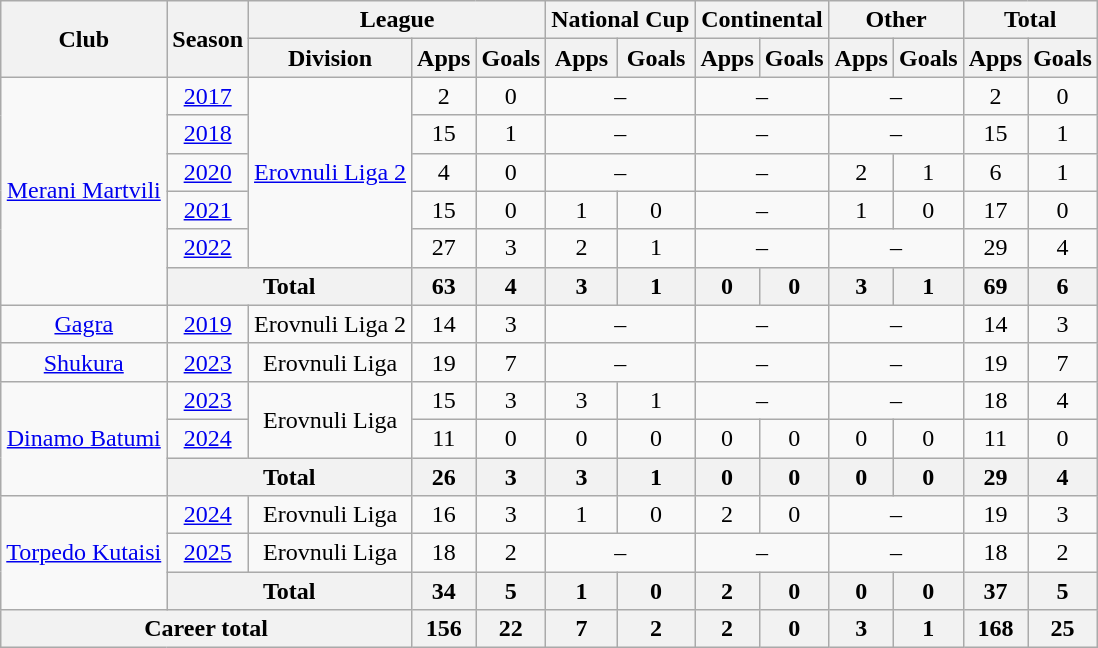<table class="wikitable" style="text-align: center;">
<tr>
<th rowspan="2">Club</th>
<th rowspan="2">Season</th>
<th colspan="3">League</th>
<th colspan="2">National Cup</th>
<th colspan="2">Continental</th>
<th colspan="2">Other</th>
<th colspan="2">Total</th>
</tr>
<tr>
<th>Division</th>
<th>Apps</th>
<th>Goals</th>
<th>Apps</th>
<th>Goals</th>
<th>Apps</th>
<th>Goals</th>
<th>Apps</th>
<th>Goals</th>
<th>Apps</th>
<th>Goals</th>
</tr>
<tr>
<td rowspan="6"><a href='#'>Merani Martvili</a></td>
<td><a href='#'>2017</a></td>
<td rowspan="5"><a href='#'>Erovnuli Liga 2</a></td>
<td>2</td>
<td>0</td>
<td colspan="2">–</td>
<td colspan="2">–</td>
<td colspan="2">–</td>
<td>2</td>
<td>0</td>
</tr>
<tr>
<td><a href='#'>2018</a></td>
<td>15</td>
<td>1</td>
<td colspan="2">–</td>
<td colspan="2">–</td>
<td colspan="2">–</td>
<td>15</td>
<td>1</td>
</tr>
<tr>
<td><a href='#'>2020</a></td>
<td>4</td>
<td>0</td>
<td colspan="2">–</td>
<td colspan="2">–</td>
<td>2</td>
<td>1</td>
<td>6</td>
<td>1</td>
</tr>
<tr>
<td><a href='#'>2021</a></td>
<td>15</td>
<td>0</td>
<td>1</td>
<td>0</td>
<td colspan="2">–</td>
<td>1</td>
<td>0</td>
<td>17</td>
<td>0</td>
</tr>
<tr>
<td><a href='#'>2022</a></td>
<td>27</td>
<td>3</td>
<td>2</td>
<td>1</td>
<td colspan="2">–</td>
<td colspan="2">–</td>
<td>29</td>
<td>4</td>
</tr>
<tr>
<th colspan="2">Total</th>
<th>63</th>
<th>4</th>
<th>3</th>
<th>1</th>
<th>0</th>
<th>0</th>
<th>3</th>
<th>1</th>
<th>69</th>
<th>6</th>
</tr>
<tr>
<td><a href='#'>Gagra</a></td>
<td><a href='#'>2019</a></td>
<td>Erovnuli Liga 2</td>
<td>14</td>
<td>3</td>
<td colspan="2">–</td>
<td colspan="2">–</td>
<td colspan="2">–</td>
<td>14</td>
<td>3</td>
</tr>
<tr>
<td><a href='#'>Shukura</a></td>
<td><a href='#'>2023</a></td>
<td>Erovnuli Liga</td>
<td>19</td>
<td>7</td>
<td colspan="2">–</td>
<td colspan="2">–</td>
<td colspan="2">–</td>
<td>19</td>
<td>7</td>
</tr>
<tr>
<td rowspan="3"><a href='#'>Dinamo Batumi</a></td>
<td><a href='#'>2023</a></td>
<td rowspan="2">Erovnuli Liga</td>
<td>15</td>
<td>3</td>
<td>3</td>
<td>1</td>
<td colspan="2">–</td>
<td colspan="2">–</td>
<td>18</td>
<td>4</td>
</tr>
<tr>
<td><a href='#'>2024</a></td>
<td>11</td>
<td>0</td>
<td>0</td>
<td>0</td>
<td>0</td>
<td>0</td>
<td>0</td>
<td>0</td>
<td>11</td>
<td>0</td>
</tr>
<tr>
<th colspan="2">Total</th>
<th>26</th>
<th>3</th>
<th>3</th>
<th>1</th>
<th>0</th>
<th>0</th>
<th>0</th>
<th>0</th>
<th>29</th>
<th>4</th>
</tr>
<tr>
<td rowspan="3"><a href='#'>Torpedo Kutaisi</a></td>
<td><a href='#'>2024</a></td>
<td>Erovnuli Liga</td>
<td>16</td>
<td>3</td>
<td>1</td>
<td>0</td>
<td>2</td>
<td>0</td>
<td colspan="2">–</td>
<td>19</td>
<td>3</td>
</tr>
<tr>
<td><a href='#'>2025</a></td>
<td>Erovnuli Liga</td>
<td>18</td>
<td>2</td>
<td colspan="2">–</td>
<td colspan="2">–</td>
<td colspan="2">–</td>
<td>18</td>
<td>2</td>
</tr>
<tr>
<th colspan="2">Total</th>
<th>34</th>
<th>5</th>
<th>1</th>
<th>0</th>
<th>2</th>
<th>0</th>
<th>0</th>
<th>0</th>
<th>37</th>
<th>5</th>
</tr>
<tr>
<th colspan="3">Career total</th>
<th>156</th>
<th>22</th>
<th>7</th>
<th>2</th>
<th>2</th>
<th>0</th>
<th>3</th>
<th>1</th>
<th>168</th>
<th>25</th>
</tr>
</table>
